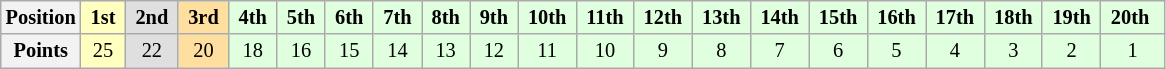<table class="wikitable" style="font-size:85%; text-align:center">
<tr>
<th>Position</th>
<td style="background:#ffffbf;"> <strong>1st</strong> </td>
<td style="background:#dfdfdf;"> <strong>2nd</strong> </td>
<td style="background:#ffdf9f;"> <strong>3rd</strong> </td>
<td style="background:#dfffdf;"> <strong>4th</strong> </td>
<td style="background:#dfffdf;"> <strong>5th</strong> </td>
<td style="background:#dfffdf;"> <strong>6th</strong> </td>
<td style="background:#dfffdf;"> <strong>7th</strong> </td>
<td style="background:#dfffdf;"> <strong>8th</strong> </td>
<td style="background:#dfffdf;"> <strong>9th</strong> </td>
<td style="background:#dfffdf;"> <strong>10th</strong> </td>
<td style="background:#dfffdf;"> <strong>11th</strong> </td>
<td style="background:#dfffdf;"> <strong>12th</strong> </td>
<td style="background:#dfffdf;"> <strong>13th</strong> </td>
<td style="background:#dfffdf;"> <strong>14th</strong> </td>
<td style="background:#dfffdf;"> <strong>15th</strong> </td>
<td style="background:#dfffdf;"> <strong>16th</strong> </td>
<td style="background:#dfffdf;"> <strong>17th</strong> </td>
<td style="background:#dfffdf;"> <strong>18th</strong> </td>
<td style="background:#dfffdf;"> <strong>19th</strong> </td>
<td style="background:#dfffdf;"> <strong>20th </strong> </td>
</tr>
<tr>
<th>Points</th>
<td style="background:#ffffbf;">25</td>
<td style="background:#dfdfdf;">22</td>
<td style="background:#ffdf9f;">20</td>
<td style="background:#dfffdf;">18</td>
<td style="background:#dfffdf;">16</td>
<td style="background:#dfffdf;">15</td>
<td style="background:#dfffdf;">14</td>
<td style="background:#dfffdf;">13</td>
<td style="background:#dfffdf;">12</td>
<td style="background:#dfffdf;">11</td>
<td style="background:#dfffdf;">10</td>
<td style="background:#dfffdf;">9</td>
<td style="background:#dfffdf;">8</td>
<td style="background:#dfffdf;">7</td>
<td style="background:#dfffdf;">6</td>
<td style="background:#dfffdf;">5</td>
<td style="background:#dfffdf;">4</td>
<td style="background:#dfffdf;">3</td>
<td style="background:#dfffdf;">2</td>
<td style="background:#dfffdf;">1</td>
</tr>
</table>
